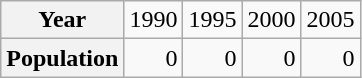<table class="wikitable" style="text-align:right;">
<tr>
<th>Year</th>
<td>1990</td>
<td>1995</td>
<td>2000</td>
<td>2005</td>
</tr>
<tr>
<th>Population</th>
<td>0</td>
<td>0</td>
<td>0</td>
<td>0</td>
</tr>
</table>
